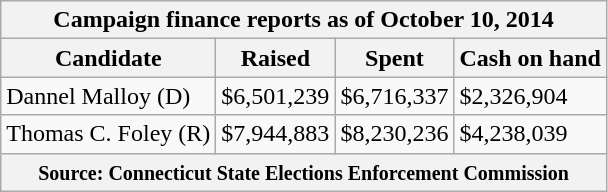<table class="wikitable sortable">
<tr>
<th colspan=4>Campaign finance reports as of October 10, 2014</th>
</tr>
<tr style="text-align:center;">
<th>Candidate</th>
<th>Raised</th>
<th>Spent</th>
<th>Cash on hand</th>
</tr>
<tr>
<td>Dannel Malloy (D)</td>
<td>$6,501,239</td>
<td>$6,716,337</td>
<td>$2,326,904</td>
</tr>
<tr>
<td>Thomas C. Foley (R)</td>
<td>$7,944,883</td>
<td>$8,230,236</td>
<td>$4,238,039</td>
</tr>
<tr>
<th colspan="4"><small>Source: Connecticut State Elections Enforcement Commission</small></th>
</tr>
</table>
